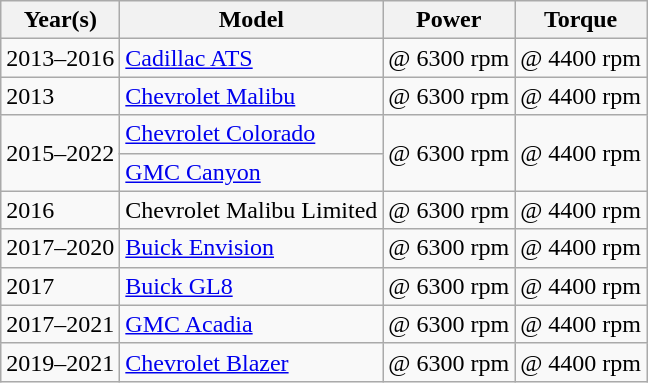<table class="wikitable">
<tr>
<th scope="col">Year(s)</th>
<th scope="col">Model</th>
<th scope="col">Power</th>
<th scope="col">Torque</th>
</tr>
<tr>
<td>2013–2016</td>
<td><a href='#'>Cadillac ATS</a></td>
<td> @ 6300 rpm</td>
<td> @ 4400 rpm</td>
</tr>
<tr>
<td>2013</td>
<td><a href='#'>Chevrolet Malibu</a></td>
<td> @ 6300 rpm</td>
<td> @ 4400 rpm</td>
</tr>
<tr>
<td rowspan="2">2015–2022</td>
<td><a href='#'>Chevrolet Colorado</a></td>
<td rowspan="2"> @ 6300 rpm</td>
<td rowspan="2"> @ 4400 rpm</td>
</tr>
<tr>
<td><a href='#'>GMC Canyon</a></td>
</tr>
<tr>
<td>2016</td>
<td>Chevrolet Malibu Limited</td>
<td> @ 6300 rpm</td>
<td> @ 4400 rpm</td>
</tr>
<tr>
<td>2017–2020</td>
<td><a href='#'>Buick Envision</a></td>
<td> @ 6300 rpm</td>
<td> @ 4400 rpm</td>
</tr>
<tr>
<td>2017</td>
<td><a href='#'>Buick GL8</a></td>
<td> @ 6300 rpm</td>
<td> @ 4400 rpm</td>
</tr>
<tr>
<td>2017–2021</td>
<td><a href='#'>GMC Acadia</a></td>
<td> @ 6300 rpm</td>
<td> @ 4400 rpm</td>
</tr>
<tr>
<td>2019–2021</td>
<td><a href='#'>Chevrolet Blazer</a></td>
<td> @ 6300 rpm</td>
<td> @ 4400 rpm</td>
</tr>
</table>
